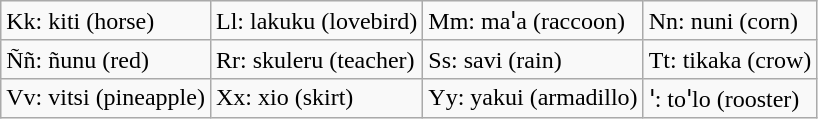<table class="wikitable">
<tr>
<td>Kk: kiti (horse)</td>
<td>Ll: lakuku (lovebird)</td>
<td>Mm: maꞌa (raccoon)</td>
<td>Nn: nuni (corn)</td>
</tr>
<tr>
<td>Ññ: ñunu (red)</td>
<td>Rr: skuleru (teacher)</td>
<td>Ss: savi (rain)</td>
<td>Tt: tikaka (crow)</td>
</tr>
<tr>
<td>Vv: vitsi (pineapple)</td>
<td>Xx: xio (skirt)</td>
<td>Yy: yakui (armadillo)</td>
<td>ꞌ: toꞌlo (rooster)</td>
</tr>
</table>
